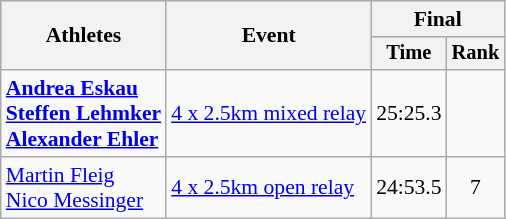<table class=wikitable style="font-size:90%">
<tr>
<th rowspan=2>Athletes</th>
<th rowspan=2>Event</th>
<th colspan=2>Final</th>
</tr>
<tr style="font-size:95%">
<th>Time</th>
<th>Rank</th>
</tr>
<tr>
<td><strong><a href='#'>Andrea Eskau</a><br><a href='#'>Steffen Lehmker</a><br><a href='#'>Alexander Ehler</a></strong></td>
<td><a href='#'>4 x 2.5km mixed relay</a></td>
<td align="center">25:25.3</td>
<td align="center"></td>
</tr>
<tr>
<td><a href='#'>Martin Fleig</a><br><a href='#'>Nico Messinger</a><br></td>
<td><a href='#'>4 x 2.5km open relay</a></td>
<td align="center">24:53.5</td>
<td align="center">7</td>
</tr>
</table>
